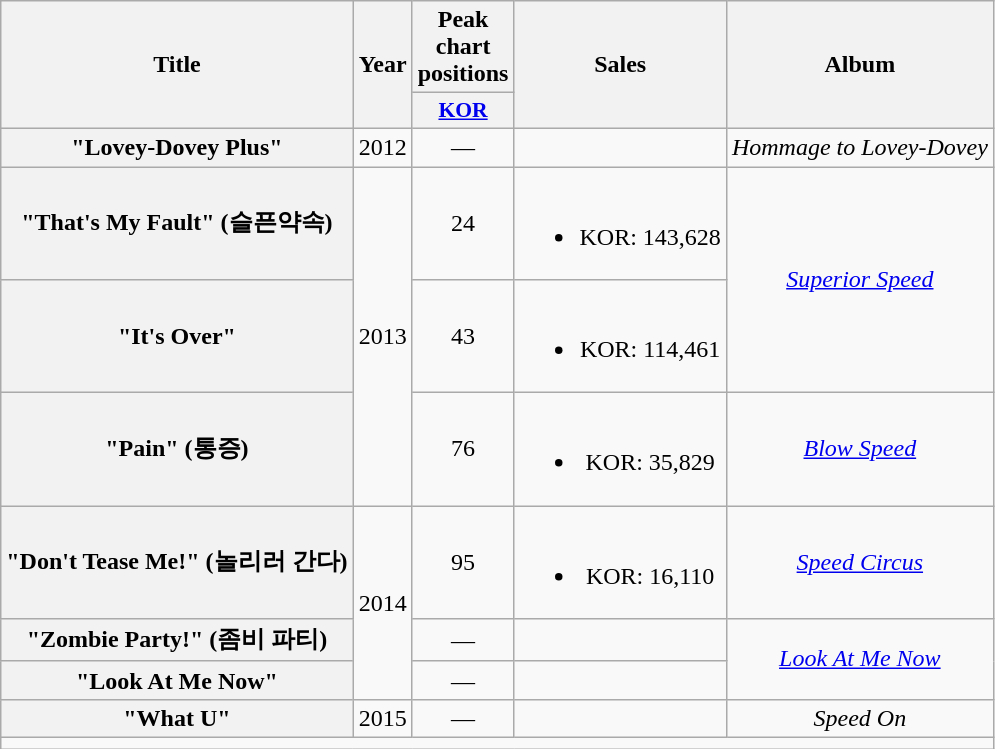<table class="wikitable plainrowheaders" style="text-align:center;">
<tr>
<th rowspan="2" scope="col">Title</th>
<th rowspan="2" scope="col">Year</th>
<th scope="col">Peak chart positions</th>
<th rowspan="2" scope="col">Sales</th>
<th rowspan="2">Album</th>
</tr>
<tr>
<th scope="col" style="width:2.5em;font-size:90%;"><a href='#'>KOR</a><br></th>
</tr>
<tr>
<th scope="row">"Lovey-Dovey Plus"</th>
<td>2012</td>
<td>—</td>
<td></td>
<td><em>Hommage to Lovey-Dovey</em></td>
</tr>
<tr>
<th scope="row">"That's My Fault" (슬픈약속) </th>
<td rowspan="3">2013</td>
<td>24</td>
<td><br><ul><li>KOR: 143,628</li></ul></td>
<td rowspan="2"><em><a href='#'>Superior Speed</a></em></td>
</tr>
<tr>
<th scope="row">"It's Over" </th>
<td>43</td>
<td><br><ul><li>KOR: 114,461</li></ul></td>
</tr>
<tr>
<th scope="row">"Pain" (통증)</th>
<td>76</td>
<td><br><ul><li>KOR: 35,829</li></ul></td>
<td><em><a href='#'>Blow Speed</a></em></td>
</tr>
<tr>
<th scope="row">"Don't Tease Me!" (놀리러 간다)</th>
<td rowspan="3">2014</td>
<td>95</td>
<td><br><ul><li>KOR: 16,110</li></ul></td>
<td><em><a href='#'>Speed Circus</a></em></td>
</tr>
<tr>
<th scope="row">"Zombie Party!" (좀비 파티)</th>
<td>—</td>
<td></td>
<td rowspan="2"><em><a href='#'>Look At Me Now</a></em></td>
</tr>
<tr>
<th scope="row">"Look At Me Now"</th>
<td>—</td>
<td></td>
</tr>
<tr>
<th scope="row">"What U"</th>
<td>2015</td>
<td>—</td>
<td></td>
<td><em>Speed On</em></td>
</tr>
<tr>
<td colspan="5"></td>
</tr>
</table>
